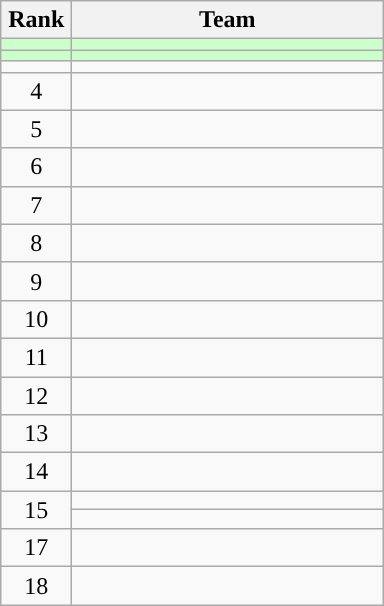<table class="wikitable" style="text-align:center">
<tr>
<th width=40>Rank</th>
<th width=200>Team</th>
</tr>
<tr bgcolor=#ccffcc>
<td></td>
<td style="text-align:left"></td>
</tr>
<tr bgcolor=#ccffcc>
<td></td>
<td style="text-align:left"></td>
</tr>
<tr>
<td></td>
<td style="text-align:left"></td>
</tr>
<tr>
<td>4</td>
<td style="text-align:left"></td>
</tr>
<tr>
<td>5</td>
<td style="text-align:left"></td>
</tr>
<tr>
<td>6</td>
<td style="text-align:left"></td>
</tr>
<tr>
<td>7</td>
<td style="text-align:left"></td>
</tr>
<tr>
<td>8</td>
<td style="text-align:left"></td>
</tr>
<tr>
<td>9</td>
<td style="text-align:left"></td>
</tr>
<tr>
<td>10</td>
<td style="text-align:left"></td>
</tr>
<tr>
<td>11</td>
<td style="text-align:left"></td>
</tr>
<tr>
<td>12</td>
<td style="text-align:left"></td>
</tr>
<tr>
<td>13</td>
<td style="text-align:left"></td>
</tr>
<tr>
<td>14</td>
<td style="text-align:left"></td>
</tr>
<tr>
<td rowspan=2>15</td>
<td style="text-align:left"></td>
</tr>
<tr>
<td style="text-align:left"></td>
</tr>
<tr>
<td>17</td>
<td style="text-align:left"></td>
</tr>
<tr>
<td>18</td>
<td style="text-align:left"></td>
</tr>
</table>
